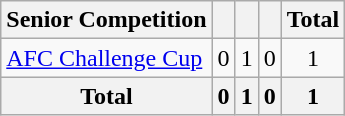<table class="wikitable" style="text-align: center;">
<tr>
<th>Senior Competition</th>
<th></th>
<th></th>
<th></th>
<th>Total</th>
</tr>
<tr>
<td align=left><a href='#'>AFC Challenge Cup</a></td>
<td>0</td>
<td>1</td>
<td>0</td>
<td>1</td>
</tr>
<tr>
<th>Total</th>
<th>0</th>
<th>1</th>
<th>0</th>
<th>1</th>
</tr>
</table>
